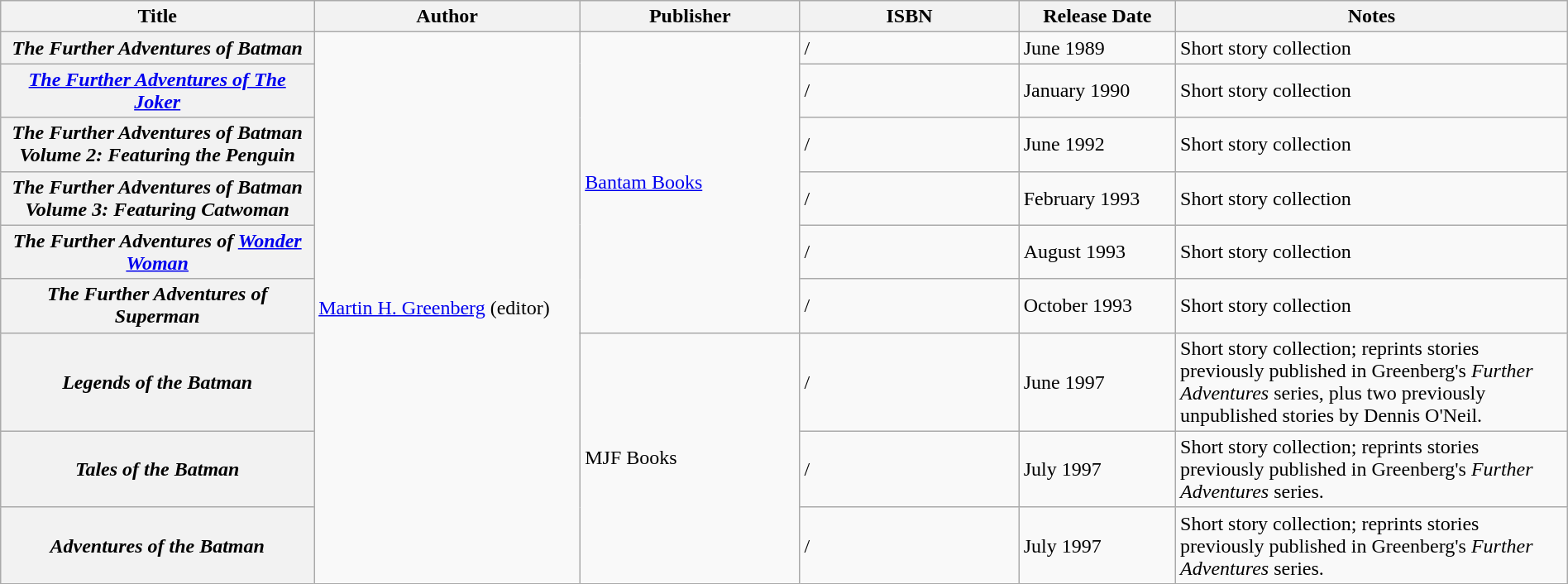<table class="wikitable" width=100%>
<tr>
<th width=20%>Title</th>
<th width=17%>Author</th>
<th width=14%>Publisher</th>
<th width=14%>ISBN</th>
<th width=10%>Release Date</th>
<th width=25%>Notes</th>
</tr>
<tr>
<th><em>The Further Adventures of Batman</em></th>
<td rowspan="9"><a href='#'>Martin H. Greenberg</a> (editor)</td>
<td rowspan="6"><a href='#'>Bantam Books</a></td>
<td> / </td>
<td>June 1989</td>
<td>Short story collection</td>
</tr>
<tr>
<th><em><a href='#'>The Further Adventures of The Joker</a></em></th>
<td> / </td>
<td>January 1990</td>
<td>Short story collection</td>
</tr>
<tr>
<th><em>The Further Adventures of Batman Volume 2: Featuring the Penguin</em></th>
<td> / </td>
<td>June 1992</td>
<td>Short story collection</td>
</tr>
<tr>
<th><em>The Further Adventures of Batman Volume 3: Featuring Catwoman</em></th>
<td> / </td>
<td>February 1993</td>
<td>Short story collection</td>
</tr>
<tr>
<th><em>The Further Adventures of <a href='#'>Wonder Woman</a></em></th>
<td> / </td>
<td>August 1993</td>
<td>Short story collection</td>
</tr>
<tr>
<th><em>The Further Adventures of Superman</em></th>
<td> / </td>
<td>October 1993</td>
<td>Short story collection</td>
</tr>
<tr>
<th><em>Legends of the Batman</em></th>
<td rowspan="3">MJF Books</td>
<td> / </td>
<td>June 1997</td>
<td>Short story collection; reprints stories previously published in Greenberg's <em>Further Adventures</em> series, plus two previously unpublished stories by Dennis O'Neil.</td>
</tr>
<tr>
<th><em>Tales of the Batman</em></th>
<td> / </td>
<td>July 1997</td>
<td>Short story collection; reprints stories previously published in Greenberg's <em>Further Adventures</em> series.</td>
</tr>
<tr>
<th><em>Adventures of the Batman</em></th>
<td> / </td>
<td>July 1997</td>
<td>Short story collection; reprints stories previously published in Greenberg's <em>Further Adventures</em> series.</td>
</tr>
</table>
